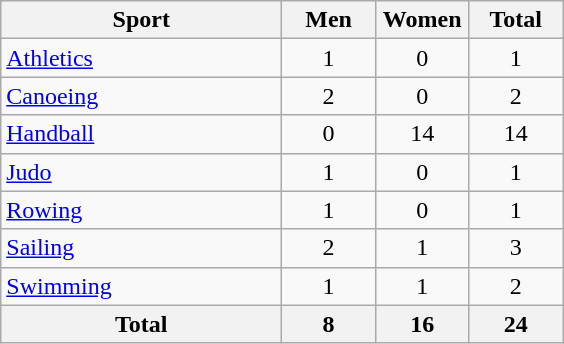<table class="wikitable sortable" style="text-align:center;">
<tr>
<th width=180>Sport</th>
<th width=55>Men</th>
<th width=55>Women</th>
<th width=55>Total</th>
</tr>
<tr>
<td align=left><a href='#'>Athletics</a></td>
<td>1</td>
<td>0</td>
<td>1</td>
</tr>
<tr>
<td align=left><a href='#'>Canoeing</a></td>
<td>2</td>
<td>0</td>
<td>2</td>
</tr>
<tr>
<td align=left><a href='#'>Handball</a></td>
<td>0</td>
<td>14</td>
<td>14</td>
</tr>
<tr>
<td align=left><a href='#'>Judo</a></td>
<td>1</td>
<td>0</td>
<td>1</td>
</tr>
<tr>
<td align=left><a href='#'>Rowing</a></td>
<td>1</td>
<td>0</td>
<td>1</td>
</tr>
<tr>
<td align=left><a href='#'>Sailing</a></td>
<td>2</td>
<td>1</td>
<td>3</td>
</tr>
<tr>
<td align=left><a href='#'>Swimming</a></td>
<td>1</td>
<td>1</td>
<td>2</td>
</tr>
<tr>
<th>Total</th>
<th>8</th>
<th>16</th>
<th>24</th>
</tr>
</table>
